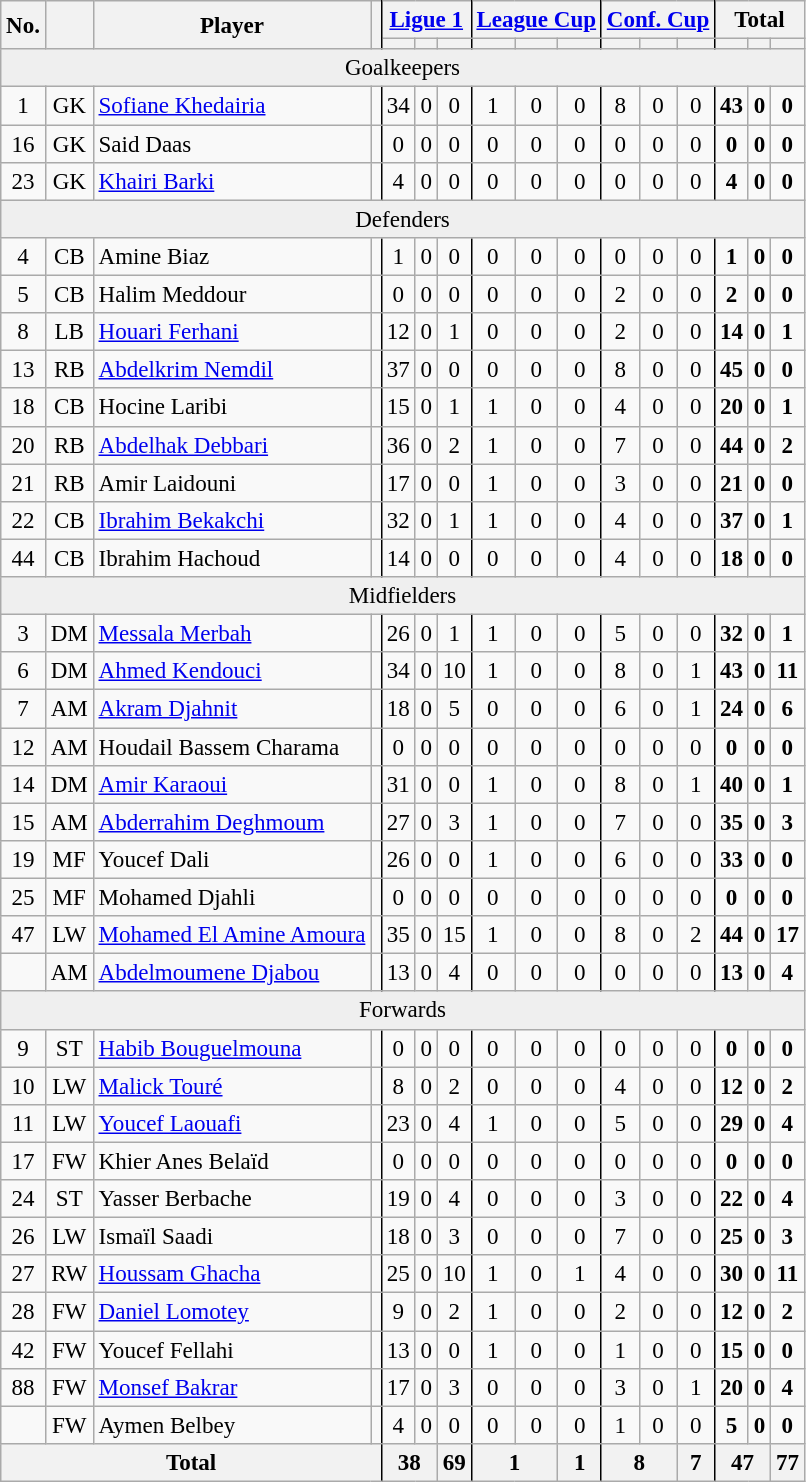<table class="wikitable mw-datatable sortable nowrap" style="text-align:center; font-size:96%;">
<tr>
<th rowspan="2">No.</th>
<th rowspan="2"></th>
<th rowspan="2">Player</th>
<th rowspan="2" style="border-right: 1pt black solid"></th>
<th colspan="3" style="border-right: 1pt black solid"><a href='#'>Ligue 1</a></th>
<th colspan="3" style="border-right: 1pt black solid"><a href='#'>League Cup</a></th>
<th colspan="3" style="border-right: 1pt black solid"><a href='#'>Conf. Cup</a></th>
<th colspan="3">Total</th>
</tr>
<tr>
<th></th>
<th></th>
<th style="border-right: 1pt black solid"></th>
<th></th>
<th></th>
<th style="border-right: 1pt black solid"></th>
<th></th>
<th></th>
<th style="border-right: 1pt black solid"></th>
<th></th>
<th></th>
<th></th>
</tr>
<tr bgcolor=efefef class="sortbottom">
<td colspan=19>Goalkeepers</td>
</tr>
<tr>
<td>1</td>
<td>GK</td>
<td style="text-align:left"><a href='#'>Sofiane Khedairia</a></td>
<td style="border-right: 1pt black solid"></td>
<td>34</td>
<td>0</td>
<td style="border-right: 1pt black solid">0</td>
<td>1</td>
<td>0</td>
<td style="border-right: 1pt black solid">0</td>
<td>8</td>
<td>0</td>
<td style="border-right: 1pt black solid">0</td>
<td><strong>43</strong></td>
<td><strong>0</strong></td>
<td><strong>0</strong></td>
</tr>
<tr>
<td>16</td>
<td>GK</td>
<td style="text-align:left">Said Daas</td>
<td style="border-right: 1pt black solid"></td>
<td>0</td>
<td>0</td>
<td style="border-right: 1pt black solid">0</td>
<td>0</td>
<td>0</td>
<td style="border-right: 1pt black solid">0</td>
<td>0</td>
<td>0</td>
<td style="border-right: 1pt black solid">0</td>
<td><strong>0</strong></td>
<td><strong>0</strong></td>
<td><strong>0</strong></td>
</tr>
<tr>
<td>23</td>
<td>GK</td>
<td style="text-align:left"><a href='#'>Khairi Barki</a></td>
<td style="border-right: 1pt black solid"></td>
<td>4</td>
<td>0</td>
<td style="border-right: 1pt black solid">0</td>
<td>0</td>
<td>0</td>
<td style="border-right: 1pt black solid">0</td>
<td>0</td>
<td>0</td>
<td style="border-right: 1pt black solid">0</td>
<td><strong>4</strong></td>
<td><strong>0</strong></td>
<td><strong>0</strong></td>
</tr>
<tr bgcolor=efefef class="sortbottom">
<td colspan=19>Defenders</td>
</tr>
<tr>
<td>4</td>
<td>CB</td>
<td style="text-align:left">Amine Biaz</td>
<td style="border-right: 1pt black solid"></td>
<td>1</td>
<td>0</td>
<td style="border-right: 1pt black solid">0</td>
<td>0</td>
<td>0</td>
<td style="border-right: 1pt black solid">0</td>
<td>0</td>
<td>0</td>
<td style="border-right: 1pt black solid">0</td>
<td><strong>1</strong></td>
<td><strong>0</strong></td>
<td><strong>0</strong></td>
</tr>
<tr>
<td>5</td>
<td>CB</td>
<td style="text-align:left">Halim Meddour</td>
<td style="border-right: 1pt black solid"></td>
<td>0</td>
<td>0</td>
<td style="border-right: 1pt black solid">0</td>
<td>0</td>
<td>0</td>
<td style="border-right: 1pt black solid">0</td>
<td>2</td>
<td>0</td>
<td style="border-right: 1pt black solid">0</td>
<td><strong>2</strong></td>
<td><strong>0</strong></td>
<td><strong>0</strong></td>
</tr>
<tr>
<td>8</td>
<td>LB</td>
<td style="text-align:left"><a href='#'>Houari Ferhani</a></td>
<td style="border-right: 1pt black solid"></td>
<td>12</td>
<td>0</td>
<td style="border-right: 1pt black solid">1</td>
<td>0</td>
<td>0</td>
<td style="border-right: 1pt black solid">0</td>
<td>2</td>
<td>0</td>
<td style="border-right: 1pt black solid">0</td>
<td><strong>14</strong></td>
<td><strong>0</strong></td>
<td><strong>1</strong></td>
</tr>
<tr>
<td>13</td>
<td>RB</td>
<td style="text-align:left"><a href='#'>Abdelkrim Nemdil</a></td>
<td style="border-right: 1pt black solid"></td>
<td>37</td>
<td>0</td>
<td style="border-right: 1pt black solid">0</td>
<td>0</td>
<td>0</td>
<td style="border-right: 1pt black solid">0</td>
<td>8</td>
<td>0</td>
<td style="border-right: 1pt black solid">0</td>
<td><strong>45</strong></td>
<td><strong>0</strong></td>
<td><strong>0</strong></td>
</tr>
<tr>
<td>18</td>
<td>CB</td>
<td style="text-align:left">Hocine Laribi</td>
<td style="border-right: 1pt black solid"></td>
<td>15</td>
<td>0</td>
<td style="border-right: 1pt black solid">1</td>
<td>1</td>
<td>0</td>
<td style="border-right: 1pt black solid">0</td>
<td>4</td>
<td>0</td>
<td style="border-right: 1pt black solid">0</td>
<td><strong>20</strong></td>
<td><strong>0</strong></td>
<td><strong>1</strong></td>
</tr>
<tr>
<td>20</td>
<td>RB</td>
<td style="text-align:left"><a href='#'>Abdelhak Debbari</a></td>
<td style="border-right: 1pt black solid"></td>
<td>36</td>
<td>0</td>
<td style="border-right: 1pt black solid">2</td>
<td>1</td>
<td>0</td>
<td style="border-right: 1pt black solid">0</td>
<td>7</td>
<td>0</td>
<td style="border-right: 1pt black solid">0</td>
<td><strong>44</strong></td>
<td><strong>0</strong></td>
<td><strong>2</strong></td>
</tr>
<tr>
<td>21</td>
<td>RB</td>
<td style="text-align:left">Amir Laidouni</td>
<td style="border-right: 1pt black solid"></td>
<td>17</td>
<td>0</td>
<td style="border-right: 1pt black solid">0</td>
<td>1</td>
<td>0</td>
<td style="border-right: 1pt black solid">0</td>
<td>3</td>
<td>0</td>
<td style="border-right: 1pt black solid">0</td>
<td><strong>21</strong></td>
<td><strong>0</strong></td>
<td><strong>0</strong></td>
</tr>
<tr>
<td>22</td>
<td>CB</td>
<td style="text-align:left"><a href='#'>Ibrahim Bekakchi</a></td>
<td style="border-right: 1pt black solid"></td>
<td>32</td>
<td>0</td>
<td style="border-right: 1pt black solid">1</td>
<td>1</td>
<td>0</td>
<td style="border-right: 1pt black solid">0</td>
<td>4</td>
<td>0</td>
<td style="border-right: 1pt black solid">0</td>
<td><strong>37</strong></td>
<td><strong>0</strong></td>
<td><strong>1</strong></td>
</tr>
<tr>
<td>44</td>
<td>CB</td>
<td style="text-align:left">Ibrahim Hachoud</td>
<td style="border-right: 1pt black solid"></td>
<td>14</td>
<td>0</td>
<td style="border-right: 1pt black solid">0</td>
<td>0</td>
<td>0</td>
<td style="border-right: 1pt black solid">0</td>
<td>4</td>
<td>0</td>
<td style="border-right: 1pt black solid">0</td>
<td><strong>18</strong></td>
<td><strong>0</strong></td>
<td><strong>0</strong></td>
</tr>
<tr bgcolor=efefef class="sortbottom">
<td colspan=19>Midfielders</td>
</tr>
<tr>
<td>3</td>
<td>DM</td>
<td style="text-align:left"><a href='#'>Messala Merbah</a></td>
<td style="border-right: 1pt black solid"></td>
<td>26</td>
<td>0</td>
<td style="border-right: 1pt black solid">1</td>
<td>1</td>
<td>0</td>
<td style="border-right: 1pt black solid">0</td>
<td>5</td>
<td>0</td>
<td style="border-right: 1pt black solid">0</td>
<td><strong>32</strong></td>
<td><strong>0</strong></td>
<td><strong>1</strong></td>
</tr>
<tr>
<td>6</td>
<td>DM</td>
<td style="text-align:left"><a href='#'>Ahmed Kendouci</a></td>
<td style="border-right: 1pt black solid"></td>
<td>34</td>
<td>0</td>
<td style="border-right: 1pt black solid">10</td>
<td>1</td>
<td>0</td>
<td style="border-right: 1pt black solid">0</td>
<td>8</td>
<td>0</td>
<td style="border-right: 1pt black solid">1</td>
<td><strong>43</strong></td>
<td><strong>0</strong></td>
<td><strong>11</strong></td>
</tr>
<tr>
<td>7</td>
<td>AM</td>
<td style="text-align:left"><a href='#'>Akram Djahnit</a></td>
<td style="border-right: 1pt black solid"></td>
<td>18</td>
<td>0</td>
<td style="border-right: 1pt black solid">5</td>
<td>0</td>
<td>0</td>
<td style="border-right: 1pt black solid">0</td>
<td>6</td>
<td>0</td>
<td style="border-right: 1pt black solid">1</td>
<td><strong>24</strong></td>
<td><strong>0</strong></td>
<td><strong>6</strong></td>
</tr>
<tr>
<td>12</td>
<td>AM</td>
<td style="text-align:left">Houdail Bassem Charama</td>
<td style="border-right: 1pt black solid"></td>
<td>0</td>
<td>0</td>
<td style="border-right: 1pt black solid">0</td>
<td>0</td>
<td>0</td>
<td style="border-right: 1pt black solid">0</td>
<td>0</td>
<td>0</td>
<td style="border-right: 1pt black solid">0</td>
<td><strong>0</strong></td>
<td><strong>0</strong></td>
<td><strong>0</strong></td>
</tr>
<tr>
<td>14</td>
<td>DM</td>
<td style="text-align:left"><a href='#'>Amir Karaoui</a></td>
<td style="border-right: 1pt black solid"></td>
<td>31</td>
<td>0</td>
<td style="border-right: 1pt black solid">0</td>
<td>1</td>
<td>0</td>
<td style="border-right: 1pt black solid">0</td>
<td>8</td>
<td>0</td>
<td style="border-right: 1pt black solid">1</td>
<td><strong>40</strong></td>
<td><strong>0</strong></td>
<td><strong>1</strong></td>
</tr>
<tr>
<td>15</td>
<td>AM</td>
<td style="text-align:left"><a href='#'>Abderrahim Deghmoum</a></td>
<td style="border-right: 1pt black solid"></td>
<td>27</td>
<td>0</td>
<td style="border-right: 1pt black solid">3</td>
<td>1</td>
<td>0</td>
<td style="border-right: 1pt black solid">0</td>
<td>7</td>
<td>0</td>
<td style="border-right: 1pt black solid">0</td>
<td><strong>35</strong></td>
<td><strong>0</strong></td>
<td><strong>3</strong></td>
</tr>
<tr>
<td>19</td>
<td>MF</td>
<td style="text-align:left">Youcef Dali</td>
<td style="border-right: 1pt black solid"></td>
<td>26</td>
<td>0</td>
<td style="border-right: 1pt black solid">0</td>
<td>1</td>
<td>0</td>
<td style="border-right: 1pt black solid">0</td>
<td>6</td>
<td>0</td>
<td style="border-right: 1pt black solid">0</td>
<td><strong>33</strong></td>
<td><strong>0</strong></td>
<td><strong>0</strong></td>
</tr>
<tr>
<td>25</td>
<td>MF</td>
<td style="text-align:left">Mohamed Djahli</td>
<td style="border-right: 1pt black solid"></td>
<td>0</td>
<td>0</td>
<td style="border-right: 1pt black solid">0</td>
<td>0</td>
<td>0</td>
<td style="border-right: 1pt black solid">0</td>
<td>0</td>
<td>0</td>
<td style="border-right: 1pt black solid">0</td>
<td><strong>0</strong></td>
<td><strong>0</strong></td>
<td><strong>0</strong></td>
</tr>
<tr>
<td>47</td>
<td>LW</td>
<td style="text-align:left"><a href='#'>Mohamed El Amine Amoura</a></td>
<td style="border-right: 1pt black solid"></td>
<td>35</td>
<td>0</td>
<td style="border-right: 1pt black solid">15</td>
<td>1</td>
<td>0</td>
<td style="border-right: 1pt black solid">0</td>
<td>8</td>
<td>0</td>
<td style="border-right: 1pt black solid">2</td>
<td><strong>44</strong></td>
<td><strong>0</strong></td>
<td><strong>17</strong></td>
</tr>
<tr>
<td></td>
<td>AM</td>
<td style="text-align:left"><a href='#'>Abdelmoumene Djabou</a></td>
<td style="border-right: 1pt black solid"></td>
<td>13</td>
<td>0</td>
<td style="border-right: 1pt black solid">4</td>
<td>0</td>
<td>0</td>
<td style="border-right: 1pt black solid">0</td>
<td>0</td>
<td>0</td>
<td style="border-right: 1pt black solid">0</td>
<td><strong>13</strong></td>
<td><strong>0</strong></td>
<td><strong>4</strong></td>
</tr>
<tr bgcolor=efefef class="sortbottom">
<td colspan=19>Forwards</td>
</tr>
<tr>
<td>9</td>
<td>ST</td>
<td style="text-align:left"><a href='#'>Habib Bouguelmouna</a></td>
<td style="border-right: 1pt black solid"></td>
<td>0</td>
<td>0</td>
<td style="border-right: 1pt black solid">0</td>
<td>0</td>
<td>0</td>
<td style="border-right: 1pt black solid">0</td>
<td>0</td>
<td>0</td>
<td style="border-right: 1pt black solid">0</td>
<td><strong>0</strong></td>
<td><strong>0</strong></td>
<td><strong>0</strong></td>
</tr>
<tr>
<td>10</td>
<td>LW</td>
<td style="text-align:left"><a href='#'>Malick Touré</a></td>
<td style="border-right: 1pt black solid"></td>
<td>8</td>
<td>0</td>
<td style="border-right: 1pt black solid">2</td>
<td>0</td>
<td>0</td>
<td style="border-right: 1pt black solid">0</td>
<td>4</td>
<td>0</td>
<td style="border-right: 1pt black solid">0</td>
<td><strong>12</strong></td>
<td><strong>0</strong></td>
<td><strong>2</strong></td>
</tr>
<tr>
<td>11</td>
<td>LW</td>
<td style="text-align:left"><a href='#'>Youcef Laouafi</a></td>
<td style="border-right: 1pt black solid"></td>
<td>23</td>
<td>0</td>
<td style="border-right: 1pt black solid">4</td>
<td>1</td>
<td>0</td>
<td style="border-right: 1pt black solid">0</td>
<td>5</td>
<td>0</td>
<td style="border-right: 1pt black solid">0</td>
<td><strong>29</strong></td>
<td><strong>0</strong></td>
<td><strong>4</strong></td>
</tr>
<tr>
<td>17</td>
<td>FW</td>
<td style="text-align:left">Khier Anes Belaïd</td>
<td style="border-right: 1pt black solid"></td>
<td>0</td>
<td>0</td>
<td style="border-right: 1pt black solid">0</td>
<td>0</td>
<td>0</td>
<td style="border-right: 1pt black solid">0</td>
<td>0</td>
<td>0</td>
<td style="border-right: 1pt black solid">0</td>
<td><strong>0</strong></td>
<td><strong>0</strong></td>
<td><strong>0</strong></td>
</tr>
<tr>
<td>24</td>
<td>ST</td>
<td style="text-align:left">Yasser Berbache</td>
<td style="border-right: 1pt black solid"></td>
<td>19</td>
<td>0</td>
<td style="border-right: 1pt black solid">4</td>
<td>0</td>
<td>0</td>
<td style="border-right: 1pt black solid">0</td>
<td>3</td>
<td>0</td>
<td style="border-right: 1pt black solid">0</td>
<td><strong>22</strong></td>
<td><strong>0</strong></td>
<td><strong>4</strong></td>
</tr>
<tr>
<td>26</td>
<td>LW</td>
<td style="text-align:left">Ismaïl Saadi</td>
<td style="border-right: 1pt black solid"></td>
<td>18</td>
<td>0</td>
<td style="border-right: 1pt black solid">3</td>
<td>0</td>
<td>0</td>
<td style="border-right: 1pt black solid">0</td>
<td>7</td>
<td>0</td>
<td style="border-right: 1pt black solid">0</td>
<td><strong>25</strong></td>
<td><strong>0</strong></td>
<td><strong>3</strong></td>
</tr>
<tr>
<td>27</td>
<td>RW</td>
<td style="text-align:left"><a href='#'>Houssam Ghacha</a></td>
<td style="border-right: 1pt black solid"></td>
<td>25</td>
<td>0</td>
<td style="border-right: 1pt black solid">10</td>
<td>1</td>
<td>0</td>
<td style="border-right: 1pt black solid">1</td>
<td>4</td>
<td>0</td>
<td style="border-right: 1pt black solid">0</td>
<td><strong>30</strong></td>
<td><strong>0</strong></td>
<td><strong>11</strong></td>
</tr>
<tr>
<td>28</td>
<td>FW</td>
<td style="text-align:left"><a href='#'>Daniel Lomotey</a></td>
<td style="border-right: 1pt black solid"></td>
<td>9</td>
<td>0</td>
<td style="border-right: 1pt black solid">2</td>
<td>1</td>
<td>0</td>
<td style="border-right: 1pt black solid">0</td>
<td>2</td>
<td>0</td>
<td style="border-right: 1pt black solid">0</td>
<td><strong>12</strong></td>
<td><strong>0</strong></td>
<td><strong>2</strong></td>
</tr>
<tr>
<td>42</td>
<td>FW</td>
<td style="text-align:left">Youcef Fellahi</td>
<td style="border-right: 1pt black solid"></td>
<td>13</td>
<td>0</td>
<td style="border-right: 1pt black solid">0</td>
<td>1</td>
<td>0</td>
<td style="border-right: 1pt black solid">0</td>
<td>1</td>
<td>0</td>
<td style="border-right: 1pt black solid">0</td>
<td><strong>15</strong></td>
<td><strong>0</strong></td>
<td><strong>0</strong></td>
</tr>
<tr>
<td>88</td>
<td>FW</td>
<td style="text-align:left"><a href='#'>Monsef Bakrar</a></td>
<td style="border-right: 1pt black solid"></td>
<td>17</td>
<td>0</td>
<td style="border-right: 1pt black solid">3</td>
<td>0</td>
<td>0</td>
<td style="border-right: 1pt black solid">0</td>
<td>3</td>
<td>0</td>
<td style="border-right: 1pt black solid">1</td>
<td><strong>20</strong></td>
<td><strong>0</strong></td>
<td><strong>4</strong></td>
</tr>
<tr>
<td></td>
<td>FW</td>
<td style="text-align:left">Aymen Belbey</td>
<td style="border-right: 1pt black solid"></td>
<td>4</td>
<td>0</td>
<td style="border-right: 1pt black solid">0</td>
<td>0</td>
<td>0</td>
<td style="border-right: 1pt black solid">0</td>
<td>1</td>
<td>0</td>
<td style="border-right: 1pt black solid">0</td>
<td><strong>5</strong></td>
<td><strong>0</strong></td>
<td><strong>0</strong></td>
</tr>
<tr class="sortbottom">
<th colspan=4 style="border-right: 1pt black solid">Total</th>
<th colspan=2>38</th>
<th style="border-right: 1pt black solid">69</th>
<th colspan=2>1</th>
<th style="border-right: 1pt black solid">1</th>
<th colspan=2>8</th>
<th style="border-right: 1pt black solid">7</th>
<th colspan=2>47</th>
<th>77</th>
</tr>
</table>
